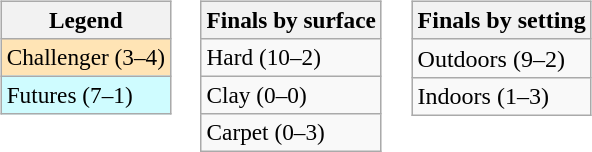<table>
<tr valign=top>
<td><br><table class=wikitable style=font-size:97%>
<tr>
<th>Legend</th>
</tr>
<tr bgcolor=moccasin>
<td>Challenger (3–4)</td>
</tr>
<tr bgcolor=cffcff>
<td>Futures (7–1)</td>
</tr>
</table>
</td>
<td><br><table class=wikitable style=font-size:97%>
<tr>
<th>Finals by surface</th>
</tr>
<tr>
<td>Hard (10–2)</td>
</tr>
<tr>
<td>Clay (0–0)</td>
</tr>
<tr>
<td>Carpet (0–3)</td>
</tr>
</table>
</td>
<td><br><table class=wikitable>
<tr>
<th>Finals by setting</th>
</tr>
<tr>
<td>Outdoors (9–2)</td>
</tr>
<tr>
<td>Indoors (1–3)</td>
</tr>
</table>
</td>
</tr>
</table>
